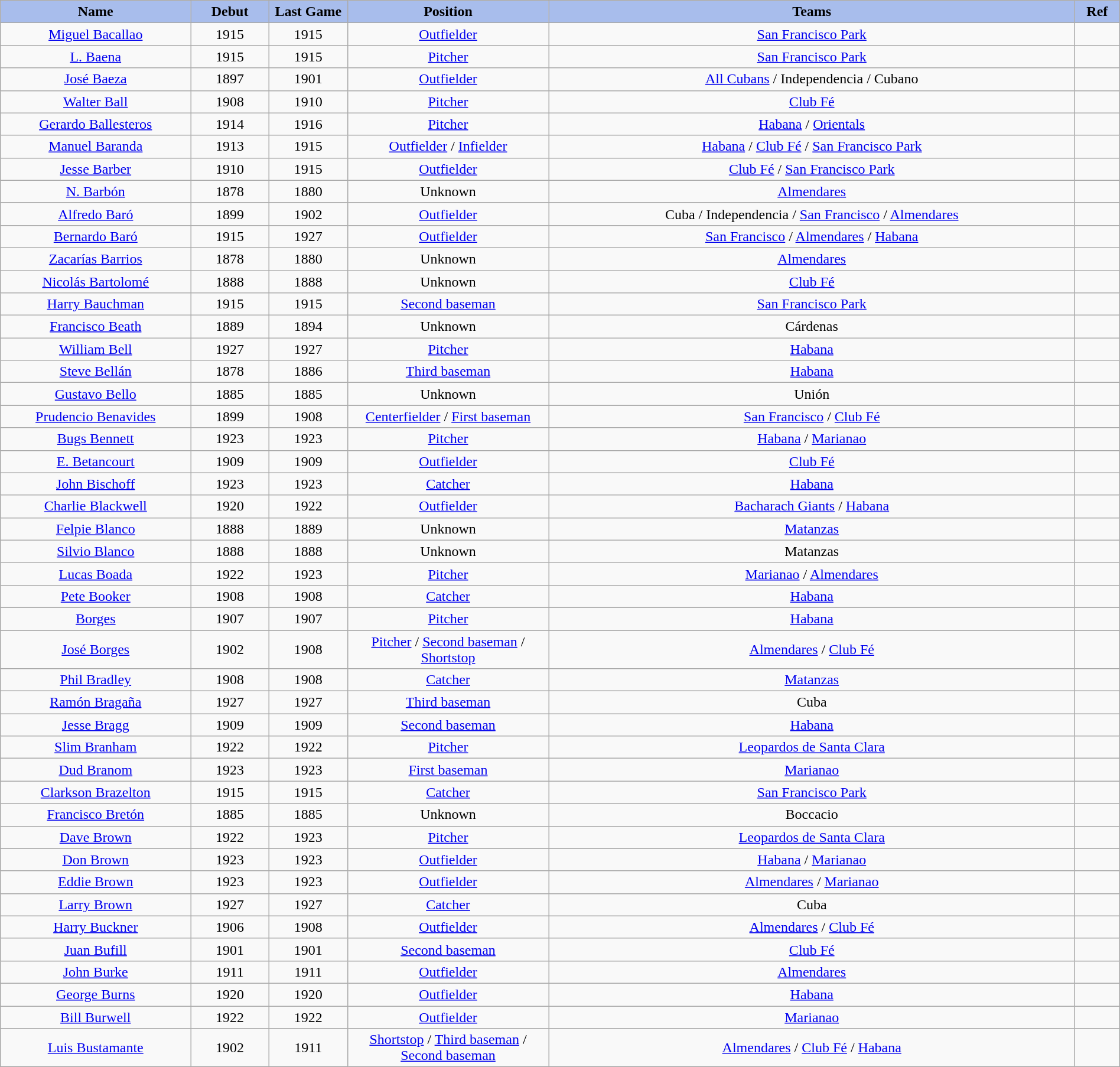<table class="wikitable" style="width: 100%">
<tr>
<th style="background:#a8bdec; width:17%;">Name</th>
<th style="width:7%; background:#a8bdec;">Debut</th>
<th style="width:7%; background:#a8bdec;">Last Game</th>
<th style="width:18%; background:#a8bdec;">Position</th>
<th style="width:47%; background:#a8bdec;">Teams</th>
<th style="width:4%; background:#a8bdec;">Ref</th>
</tr>
<tr align=center>
<td><a href='#'>Miguel Bacallao</a></td>
<td>1915</td>
<td>1915</td>
<td><a href='#'>Outfielder</a></td>
<td><a href='#'>San Francisco Park</a></td>
<td></td>
</tr>
<tr align=center>
<td><a href='#'>L. Baena</a></td>
<td>1915</td>
<td>1915</td>
<td><a href='#'>Pitcher</a></td>
<td><a href='#'>San Francisco Park</a></td>
<td></td>
</tr>
<tr align=center>
<td><a href='#'>José Baeza</a></td>
<td>1897</td>
<td>1901</td>
<td><a href='#'>Outfielder</a></td>
<td><a href='#'>All Cubans</a> / Independencia / Cubano</td>
<td></td>
</tr>
<tr align=center>
<td><a href='#'>Walter Ball</a></td>
<td>1908</td>
<td>1910</td>
<td><a href='#'>Pitcher</a></td>
<td><a href='#'>Club Fé</a></td>
<td></td>
</tr>
<tr align=center>
<td><a href='#'>Gerardo Ballesteros</a></td>
<td>1914</td>
<td>1916</td>
<td><a href='#'>Pitcher</a></td>
<td><a href='#'>Habana</a> / <a href='#'>Orientals</a></td>
<td></td>
</tr>
<tr align=center>
<td><a href='#'>Manuel Baranda</a></td>
<td>1913</td>
<td>1915</td>
<td><a href='#'>Outfielder</a> / <a href='#'>Infielder</a></td>
<td><a href='#'>Habana</a> / <a href='#'>Club Fé</a> / <a href='#'>San Francisco Park</a></td>
<td></td>
</tr>
<tr align=center>
<td><a href='#'>Jesse Barber</a></td>
<td>1910</td>
<td>1915</td>
<td><a href='#'>Outfielder</a></td>
<td><a href='#'>Club Fé</a> / <a href='#'>San Francisco Park</a></td>
<td></td>
</tr>
<tr align=center>
<td><a href='#'>N. Barbón</a></td>
<td>1878</td>
<td>1880</td>
<td>Unknown</td>
<td><a href='#'>Almendares</a></td>
<td></td>
</tr>
<tr align=center>
<td><a href='#'>Alfredo Baró</a></td>
<td>1899</td>
<td>1902</td>
<td><a href='#'>Outfielder</a></td>
<td>Cuba / Independencia / <a href='#'>San Francisco</a> / <a href='#'>Almendares</a></td>
<td></td>
</tr>
<tr align=center>
<td><a href='#'>Bernardo Baró</a></td>
<td>1915</td>
<td>1927</td>
<td><a href='#'>Outfielder</a></td>
<td><a href='#'>San Francisco</a> / <a href='#'>Almendares</a> / <a href='#'>Habana</a></td>
<td></td>
</tr>
<tr align=center>
<td><a href='#'>Zacarías Barrios</a></td>
<td>1878</td>
<td>1880</td>
<td>Unknown</td>
<td><a href='#'>Almendares</a></td>
<td></td>
</tr>
<tr align=center>
<td><a href='#'>Nicolás Bartolomé</a></td>
<td>1888</td>
<td>1888</td>
<td>Unknown</td>
<td><a href='#'>Club Fé</a></td>
<td></td>
</tr>
<tr align=center>
<td><a href='#'>Harry Bauchman</a></td>
<td>1915</td>
<td>1915</td>
<td><a href='#'>Second baseman</a></td>
<td><a href='#'>San Francisco Park</a></td>
<td></td>
</tr>
<tr align=center>
<td><a href='#'>Francisco Beath</a></td>
<td>1889</td>
<td>1894</td>
<td>Unknown</td>
<td>Cárdenas</td>
<td></td>
</tr>
<tr align=center>
<td><a href='#'>William Bell</a></td>
<td>1927</td>
<td>1927</td>
<td><a href='#'>Pitcher</a></td>
<td><a href='#'>Habana</a></td>
<td></td>
</tr>
<tr align=center>
<td><a href='#'>Steve Bellán</a></td>
<td>1878</td>
<td>1886</td>
<td><a href='#'>Third baseman</a></td>
<td><a href='#'>Habana</a></td>
<td></td>
</tr>
<tr align=center>
<td><a href='#'>Gustavo Bello</a></td>
<td>1885</td>
<td>1885</td>
<td>Unknown</td>
<td>Unión</td>
<td></td>
</tr>
<tr align=center>
<td><a href='#'>Prudencio Benavides</a></td>
<td>1899</td>
<td>1908</td>
<td><a href='#'>Centerfielder</a> / <a href='#'>First baseman</a></td>
<td><a href='#'>San Francisco</a> / <a href='#'>Club Fé</a></td>
<td></td>
</tr>
<tr align=center>
<td><a href='#'>Bugs Bennett</a></td>
<td>1923</td>
<td>1923</td>
<td><a href='#'>Pitcher</a></td>
<td><a href='#'>Habana</a> / <a href='#'>Marianao</a></td>
<td></td>
</tr>
<tr align=center>
<td><a href='#'>E. Betancourt</a></td>
<td>1909</td>
<td>1909</td>
<td><a href='#'>Outfielder</a></td>
<td><a href='#'>Club Fé</a></td>
<td></td>
</tr>
<tr align=center>
<td><a href='#'>John Bischoff</a></td>
<td>1923</td>
<td>1923</td>
<td><a href='#'>Catcher</a></td>
<td><a href='#'>Habana</a></td>
<td></td>
</tr>
<tr align=center>
<td><a href='#'>Charlie Blackwell</a></td>
<td>1920</td>
<td>1922</td>
<td><a href='#'>Outfielder</a></td>
<td><a href='#'>Bacharach Giants</a> / <a href='#'>Habana</a></td>
<td></td>
</tr>
<tr align=center>
<td><a href='#'>Felpie Blanco</a></td>
<td>1888</td>
<td>1889</td>
<td>Unknown</td>
<td><a href='#'>Matanzas</a></td>
<td></td>
</tr>
<tr align=center>
<td><a href='#'>Silvio Blanco</a></td>
<td>1888</td>
<td>1888</td>
<td>Unknown</td>
<td>Matanzas</td>
<td></td>
</tr>
<tr align=center>
<td><a href='#'>Lucas Boada</a></td>
<td>1922</td>
<td>1923</td>
<td><a href='#'>Pitcher</a></td>
<td><a href='#'>Marianao</a> / <a href='#'>Almendares</a></td>
<td></td>
</tr>
<tr align=center>
<td><a href='#'>Pete Booker</a></td>
<td>1908</td>
<td>1908</td>
<td><a href='#'>Catcher</a></td>
<td><a href='#'>Habana</a></td>
<td></td>
</tr>
<tr align=center>
<td><a href='#'>Borges</a></td>
<td>1907</td>
<td>1907</td>
<td><a href='#'>Pitcher</a></td>
<td><a href='#'>Habana</a></td>
<td></td>
</tr>
<tr align=center>
<td><a href='#'>José Borges</a></td>
<td>1902</td>
<td>1908</td>
<td><a href='#'>Pitcher</a> / <a href='#'>Second baseman</a> / <a href='#'>Shortstop</a></td>
<td><a href='#'>Almendares</a> / <a href='#'>Club Fé</a></td>
<td></td>
</tr>
<tr align=center>
<td><a href='#'>Phil Bradley</a></td>
<td>1908</td>
<td>1908</td>
<td><a href='#'>Catcher</a></td>
<td><a href='#'>Matanzas</a></td>
<td></td>
</tr>
<tr align=center>
<td><a href='#'>Ramón Bragaña</a></td>
<td>1927</td>
<td>1927</td>
<td><a href='#'>Third baseman</a></td>
<td>Cuba</td>
<td></td>
</tr>
<tr align=center>
<td><a href='#'>Jesse Bragg</a></td>
<td>1909</td>
<td>1909</td>
<td><a href='#'>Second baseman</a></td>
<td><a href='#'>Habana</a></td>
<td></td>
</tr>
<tr align=center>
<td><a href='#'>Slim Branham</a></td>
<td>1922</td>
<td>1922</td>
<td><a href='#'>Pitcher</a></td>
<td><a href='#'>Leopardos de Santa Clara</a></td>
<td></td>
</tr>
<tr align=center>
<td><a href='#'>Dud Branom</a></td>
<td>1923</td>
<td>1923</td>
<td><a href='#'>First baseman</a></td>
<td><a href='#'>Marianao</a></td>
<td></td>
</tr>
<tr align=center>
<td><a href='#'>Clarkson Brazelton</a></td>
<td>1915</td>
<td>1915</td>
<td><a href='#'>Catcher</a></td>
<td><a href='#'>San Francisco Park</a></td>
<td></td>
</tr>
<tr align=center>
<td><a href='#'>Francisco Bretón</a></td>
<td>1885</td>
<td>1885</td>
<td>Unknown</td>
<td>Boccacio</td>
<td></td>
</tr>
<tr align=center>
<td><a href='#'>Dave Brown</a></td>
<td>1922</td>
<td>1923</td>
<td><a href='#'>Pitcher</a></td>
<td><a href='#'>Leopardos de Santa Clara</a></td>
<td></td>
</tr>
<tr align=center>
<td><a href='#'>Don Brown</a></td>
<td>1923</td>
<td>1923</td>
<td><a href='#'>Outfielder</a></td>
<td><a href='#'>Habana</a> / <a href='#'>Marianao</a></td>
<td></td>
</tr>
<tr align=center>
<td><a href='#'>Eddie Brown</a></td>
<td>1923</td>
<td>1923</td>
<td><a href='#'>Outfielder</a></td>
<td><a href='#'>Almendares</a> / <a href='#'>Marianao</a></td>
<td></td>
</tr>
<tr align=center>
<td><a href='#'>Larry Brown</a></td>
<td>1927</td>
<td>1927</td>
<td><a href='#'>Catcher</a></td>
<td>Cuba</td>
<td></td>
</tr>
<tr align=center>
<td><a href='#'>Harry Buckner</a></td>
<td>1906</td>
<td>1908</td>
<td><a href='#'>Outfielder</a></td>
<td><a href='#'>Almendares</a> / <a href='#'>Club Fé</a></td>
<td></td>
</tr>
<tr align=center>
<td><a href='#'>Juan Bufill</a></td>
<td>1901</td>
<td>1901</td>
<td><a href='#'>Second baseman</a></td>
<td><a href='#'>Club Fé</a></td>
<td></td>
</tr>
<tr align=center>
<td><a href='#'>John Burke</a></td>
<td>1911</td>
<td>1911</td>
<td><a href='#'>Outfielder</a></td>
<td><a href='#'>Almendares</a></td>
<td></td>
</tr>
<tr align=center>
<td><a href='#'>George Burns</a></td>
<td>1920</td>
<td>1920</td>
<td><a href='#'>Outfielder</a></td>
<td><a href='#'>Habana</a></td>
<td></td>
</tr>
<tr align=center>
<td><a href='#'>Bill Burwell</a></td>
<td>1922</td>
<td>1922</td>
<td><a href='#'>Outfielder</a></td>
<td><a href='#'>Marianao</a></td>
<td></td>
</tr>
<tr align=center>
<td><a href='#'>Luis Bustamante</a></td>
<td>1902</td>
<td>1911</td>
<td><a href='#'>Shortstop</a> / <a href='#'>Third baseman</a> / <a href='#'>Second baseman</a></td>
<td><a href='#'>Almendares</a> / <a href='#'>Club Fé</a> / <a href='#'>Habana</a></td>
<td></td>
</tr>
</table>
